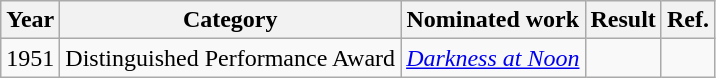<table class="wikitable">
<tr>
<th>Year</th>
<th>Category</th>
<th>Nominated work</th>
<th>Result</th>
<th>Ref.</th>
</tr>
<tr>
<td>1951</td>
<td>Distinguished Performance Award</td>
<td><em><a href='#'>Darkness at Noon</a></em></td>
<td></td>
<td align="center"></td>
</tr>
</table>
